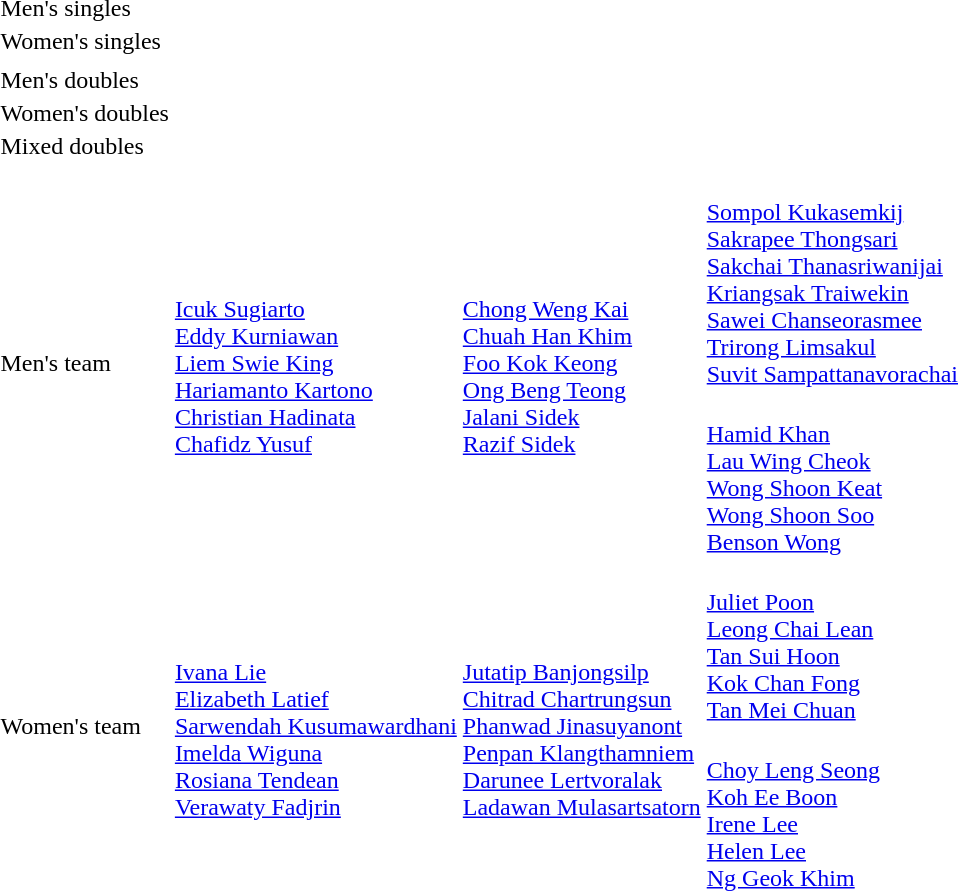<table>
<tr>
<td rowspan="2">Men's singles<br></td>
<td rowspan="2"></td>
<td rowspan="2"></td>
<td></td>
</tr>
<tr>
<td></td>
</tr>
<tr>
<td rowspan="2">Women's singles<br></td>
<td rowspan="2"></td>
<td rowspan="2"></td>
<td></td>
</tr>
<tr>
<td></td>
</tr>
<tr>
<td colspan=4></td>
</tr>
<tr>
<td rowspan="2">Men's doubles<br></td>
<td rowspan="2"></td>
<td rowspan="2"></td>
<td></td>
</tr>
<tr>
<td></td>
</tr>
<tr>
<td rowspan="2">Women's doubles<br></td>
<td rowspan="2"></td>
<td rowspan="2"></td>
<td></td>
</tr>
<tr>
<td></td>
</tr>
<tr>
<td rowspan="2">Mixed doubles<br></td>
<td rowspan="2"></td>
<td rowspan="2"></td>
<td></td>
</tr>
<tr>
<td></td>
</tr>
<tr>
<td colspan=4></td>
</tr>
<tr>
<td rowspan="2">Men's team<br></td>
<td rowspan="2"><br><a href='#'>Icuk Sugiarto</a><br><a href='#'>Eddy Kurniawan</a><br><a href='#'>Liem Swie King</a><br><a href='#'>Hariamanto Kartono</a><br><a href='#'>Christian Hadinata</a><br>  <a href='#'>Chafidz Yusuf</a></td>
<td rowspan="2"><br><a href='#'>Chong Weng Kai</a><br><a href='#'>Chuah Han Khim</a><br><a href='#'>Foo Kok Keong</a><br><a href='#'>Ong Beng Teong</a><br><a href='#'>Jalani Sidek</a><br><a href='#'>Razif Sidek</a></td>
<td><br><a href='#'>Sompol Kukasemkij</a><br><a href='#'>Sakrapee Thongsari</a><br><a href='#'>Sakchai Thanasriwanijai</a><br><a href='#'>Kriangsak Traiwekin</a><br><a href='#'>Sawei Chanseorasmee</a><br><a href='#'>Trirong Limsakul</a><br><a href='#'>Suvit Sampattanavorachai</a></td>
</tr>
<tr>
<td><br><a href='#'>Hamid Khan</a><br><a href='#'>Lau Wing Cheok</a><br><a href='#'>Wong Shoon Keat</a><br><a href='#'>Wong Shoon Soo</a><br><a href='#'>Benson Wong</a></td>
</tr>
<tr>
<td rowspan="2">Women's team<br></td>
<td rowspan="2"><br><a href='#'>Ivana Lie</a><br><a href='#'>Elizabeth Latief</a><br><a href='#'>Sarwendah Kusumawardhani</a><br><a href='#'>Imelda Wiguna</a><br><a href='#'>Rosiana Tendean</a><br><a href='#'>Verawaty Fadjrin</a></td>
<td rowspan="2"><br><a href='#'>Jutatip Banjongsilp</a><br><a href='#'>Chitrad Chartrungsun</a><br><a href='#'>Phanwad Jinasuyanont</a><br><a href='#'>Penpan Klangthamniem</a><br><a href='#'>Darunee Lertvoralak</a><br><a href='#'>Ladawan Mulasartsatorn</a></td>
<td><br><a href='#'>Juliet Poon</a><br><a href='#'>Leong Chai Lean</a><br><a href='#'>Tan Sui Hoon</a><br><a href='#'>Kok Chan Fong</a><br><a href='#'>Tan Mei Chuan</a></td>
</tr>
<tr>
<td><br><a href='#'>Choy Leng Seong</a><br><a href='#'>Koh Ee Boon</a><br><a href='#'>Irene Lee</a><br><a href='#'>Helen Lee</a><br><a href='#'>Ng Geok Khim</a></td>
</tr>
</table>
